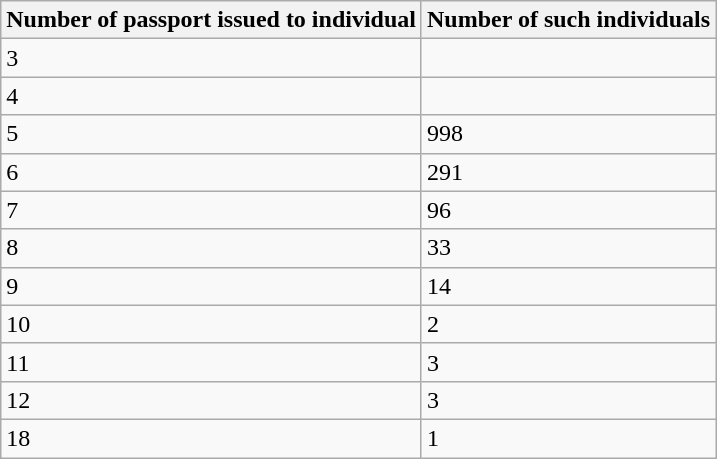<table class="wikitable" style="float: center; margin-left: 2em;">
<tr>
<th>Number of passport issued to individual</th>
<th>Number of such individuals</th>
</tr>
<tr>
<td>3</td>
<td></td>
</tr>
<tr>
<td>4</td>
<td></td>
</tr>
<tr>
<td>5</td>
<td>998</td>
</tr>
<tr>
<td>6</td>
<td>291</td>
</tr>
<tr>
<td>7</td>
<td>96</td>
</tr>
<tr>
<td>8</td>
<td>33</td>
</tr>
<tr>
<td>9</td>
<td>14</td>
</tr>
<tr>
<td>10</td>
<td>2</td>
</tr>
<tr>
<td>11</td>
<td>3</td>
</tr>
<tr>
<td>12</td>
<td>3</td>
</tr>
<tr>
<td>18</td>
<td>1</td>
</tr>
</table>
